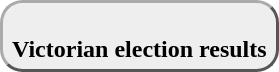<table Style="float:left;padding:1px 3px;margin:0 8px 5px 0;Background:#eee;Border:2px outset #AAA; border-radius:15px">
<tr>
<td><br><strong>Victorian election results</strong><br>

</td>
</tr>
</table>
